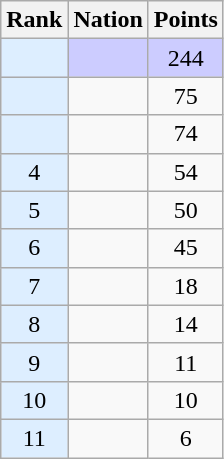<table class="wikitable sortable" style="text-align:center">
<tr>
<th>Rank</th>
<th>Nation</th>
<th>Points</th>
</tr>
<tr style="background-color:#ccccff">
<td bgcolor = DDEEFF></td>
<td align=left></td>
<td>244</td>
</tr>
<tr>
<td bgcolor = DDEEFF></td>
<td align=left></td>
<td>75</td>
</tr>
<tr>
<td bgcolor = DDEEFF></td>
<td align=left></td>
<td>74</td>
</tr>
<tr>
<td bgcolor = DDEEFF>4</td>
<td align=left></td>
<td>54</td>
</tr>
<tr>
<td bgcolor = DDEEFF>5</td>
<td align=left></td>
<td>50</td>
</tr>
<tr>
<td bgcolor = DDEEFF>6</td>
<td align=left></td>
<td>45</td>
</tr>
<tr>
<td bgcolor = DDEEFF>7</td>
<td align=left></td>
<td>18</td>
</tr>
<tr>
<td bgcolor = DDEEFF>8</td>
<td align=left></td>
<td>14</td>
</tr>
<tr>
<td bgcolor = DDEEFF>9</td>
<td align=left></td>
<td>11</td>
</tr>
<tr>
<td bgcolor = DDEEFF>10</td>
<td align=left></td>
<td>10</td>
</tr>
<tr>
<td bgcolor = DDEEFF>11</td>
<td align=left></td>
<td>6</td>
</tr>
</table>
